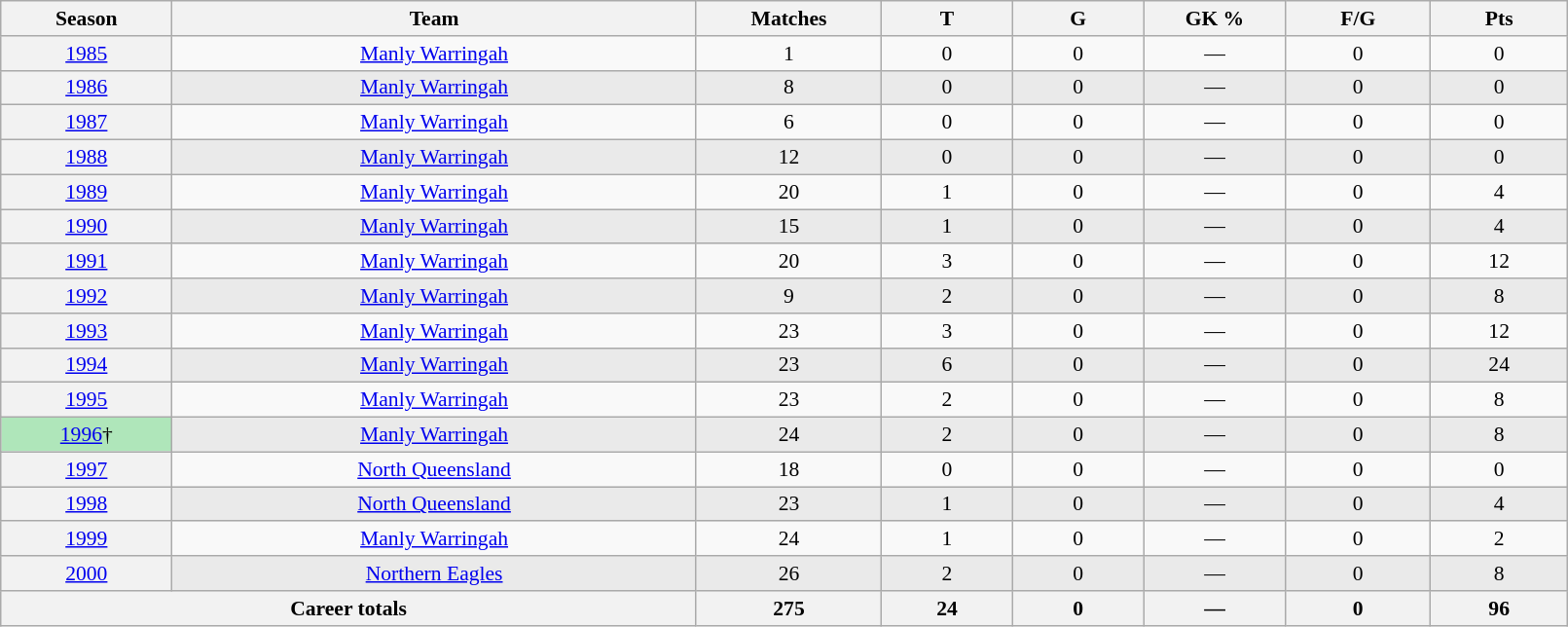<table class="wikitable sortable"  style="font-size:90%; text-align:center; width:85%;">
<tr>
<th width=2%>Season</th>
<th width=8%>Team</th>
<th width=2%>Matches</th>
<th width=2%>T</th>
<th width=2%>G</th>
<th width=2%>GK %</th>
<th width=2%>F/G</th>
<th width=2%>Pts</th>
</tr>
<tr>
<th scope="row" style="text-align:center; font-weight:normal"><a href='#'>1985</a></th>
<td style="text-align:center;"> <a href='#'>Manly Warringah</a></td>
<td>1</td>
<td>0</td>
<td>0</td>
<td>—</td>
<td>0</td>
<td>0</td>
</tr>
<tr style="background-color: #EAEAEA">
<th scope="row" style="text-align:center; font-weight:normal"><a href='#'>1986</a></th>
<td style="text-align:center;"> <a href='#'>Manly Warringah</a></td>
<td>8</td>
<td>0</td>
<td>0</td>
<td>—</td>
<td>0</td>
<td>0</td>
</tr>
<tr>
<th scope="row" style="text-align:center; font-weight:normal"><a href='#'>1987</a></th>
<td style="text-align:center;"> <a href='#'>Manly Warringah</a></td>
<td>6</td>
<td>0</td>
<td>0</td>
<td>—</td>
<td>0</td>
<td>0</td>
</tr>
<tr style="background-color: #EAEAEA">
<th scope="row" style="text-align:center; font-weight:normal"><a href='#'>1988</a></th>
<td style="text-align:center;"> <a href='#'>Manly Warringah</a></td>
<td>12</td>
<td>0</td>
<td>0</td>
<td>—</td>
<td>0</td>
<td>0</td>
</tr>
<tr>
<th scope="row" style="text-align:center; font-weight:normal"><a href='#'>1989</a></th>
<td style="text-align:center;"> <a href='#'>Manly Warringah</a></td>
<td>20</td>
<td>1</td>
<td>0</td>
<td>—</td>
<td>0</td>
<td>4</td>
</tr>
<tr style="background-color: #EAEAEA">
<th scope="row" style="text-align:center; font-weight:normal"><a href='#'>1990</a></th>
<td style="text-align:center;"> <a href='#'>Manly Warringah</a></td>
<td>15</td>
<td>1</td>
<td>0</td>
<td>—</td>
<td>0</td>
<td>4</td>
</tr>
<tr>
<th scope="row" style="text-align:center; font-weight:normal"><a href='#'>1991</a></th>
<td style="text-align:center;"> <a href='#'>Manly Warringah</a></td>
<td>20</td>
<td>3</td>
<td>0</td>
<td>—</td>
<td>0</td>
<td>12</td>
</tr>
<tr style="background-color: #EAEAEA">
<th scope="row" style="text-align:center; font-weight:normal"><a href='#'>1992</a></th>
<td style="text-align:center;"> <a href='#'>Manly Warringah</a></td>
<td>9</td>
<td>2</td>
<td>0</td>
<td>—</td>
<td>0</td>
<td>8</td>
</tr>
<tr>
<th scope="row" style="text-align:center; font-weight:normal"><a href='#'>1993</a></th>
<td style="text-align:center;"> <a href='#'>Manly Warringah</a></td>
<td>23</td>
<td>3</td>
<td>0</td>
<td>—</td>
<td>0</td>
<td>12</td>
</tr>
<tr style="background-color: #EAEAEA">
<th scope="row" style="text-align:center; font-weight:normal"><a href='#'>1994</a></th>
<td style="text-align:center;"> <a href='#'>Manly Warringah</a></td>
<td>23</td>
<td>6</td>
<td>0</td>
<td>—</td>
<td>0</td>
<td>24</td>
</tr>
<tr>
<th scope="row" style="text-align:center; font-weight:normal"><a href='#'>1995</a></th>
<td style="text-align:center;"> <a href='#'>Manly Warringah</a></td>
<td>23</td>
<td>2</td>
<td>0</td>
<td>—</td>
<td>0</td>
<td>8</td>
</tr>
<tr style="background-color: #EAEAEA">
<th scope="row" style="text-align:center; font-weight:normal; background:#afe6ba;"><a href='#'>1996</a>†</th>
<td style="text-align:center;"> <a href='#'>Manly Warringah</a></td>
<td>24</td>
<td>2</td>
<td>0</td>
<td>—</td>
<td>0</td>
<td>8</td>
</tr>
<tr>
<th scope="row" style="text-align:center; font-weight:normal"><a href='#'>1997</a></th>
<td style="text-align:center;"> <a href='#'>North Queensland</a></td>
<td>18</td>
<td>0</td>
<td>0</td>
<td>—</td>
<td>0</td>
<td>0</td>
</tr>
<tr style="background-color: #EAEAEA">
<th scope="row" style="text-align:center; font-weight:normal"><a href='#'>1998</a></th>
<td style="text-align:center;"> <a href='#'>North Queensland</a></td>
<td>23</td>
<td>1</td>
<td>0</td>
<td>—</td>
<td>0</td>
<td>4</td>
</tr>
<tr>
<th scope="row" style="text-align:center; font-weight:normal"><a href='#'>1999</a></th>
<td style="text-align:center;"> <a href='#'>Manly Warringah</a></td>
<td>24</td>
<td>1</td>
<td>0</td>
<td>—</td>
<td>0</td>
<td>2</td>
</tr>
<tr style="background-color: #EAEAEA">
<th scope="row" style="text-align:center; font-weight:normal"><a href='#'>2000</a></th>
<td style="text-align:center;"> <a href='#'>Northern Eagles</a></td>
<td>26</td>
<td>2</td>
<td>0</td>
<td>—</td>
<td>0</td>
<td>8</td>
</tr>
<tr class="sortbottom">
<th colspan=2>Career totals</th>
<th>275</th>
<th>24</th>
<th>0</th>
<th>—</th>
<th>0</th>
<th>96</th>
</tr>
</table>
